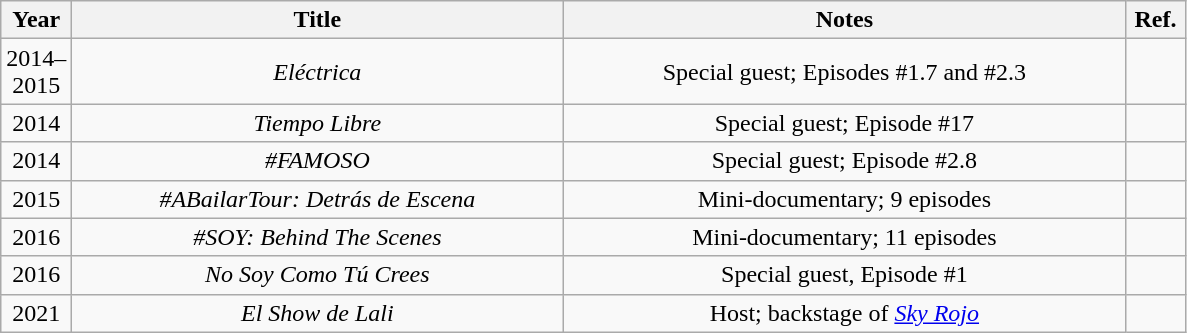<table class="wikitable sortable" style="text-align:center;">
<tr>
<th scope="col" style="width: 2em;">Year</th>
<th scope="col" style="width: 20em;">Title</th>
<th scope="col" style="width: 23em;" class="unsortable">Notes</th>
<th scope="col" style="width:2em;" class="unsortable">Ref.</th>
</tr>
<tr>
<td>2014–2015</td>
<td><em>Eléctrica</em></td>
<td>Special guest; Episodes #1.7 and #2.3</td>
<td></td>
</tr>
<tr>
<td>2014</td>
<td><em>Tiempo Libre</em></td>
<td>Special guest; Episode #17</td>
<td></td>
</tr>
<tr>
<td>2014</td>
<td><em>#FAMOSO</em></td>
<td>Special guest; Episode #2.8</td>
<td></td>
</tr>
<tr>
<td>2015</td>
<td><em>#ABailarTour: Detrás de Escena</em></td>
<td>Mini-documentary; 9 episodes</td>
<td></td>
</tr>
<tr>
<td>2016</td>
<td><em>#SOY: Behind The Scenes</em></td>
<td>Mini-documentary; 11 episodes</td>
<td></td>
</tr>
<tr>
<td>2016</td>
<td><em>No Soy Como Tú Crees</em></td>
<td>Special guest, Episode #1</td>
<td></td>
</tr>
<tr>
<td>2021</td>
<td><em>El Show de Lali</em></td>
<td>Host; backstage of <em><a href='#'>Sky Rojo</a></em></td>
<td></td>
</tr>
</table>
